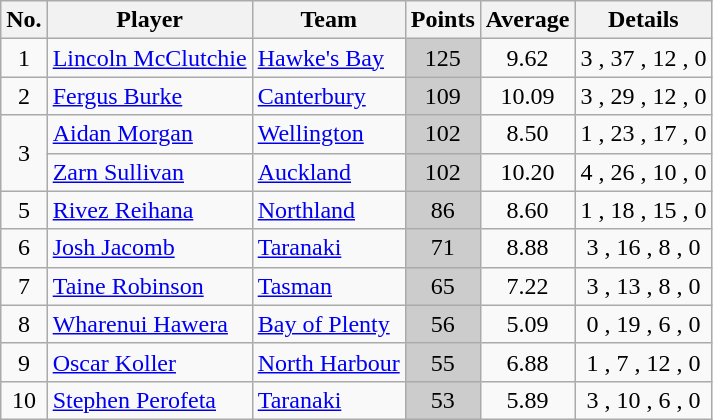<table class="wikitable" style="text-align:center">
<tr>
<th>No.</th>
<th>Player</th>
<th>Team</th>
<th>Points</th>
<th>Average</th>
<th>Details</th>
</tr>
<tr>
<td>1</td>
<td style="text-align:left"><a href='#'>Lincoln McClutchie</a></td>
<td style="text-align:left"><a href='#'>Hawke's Bay</a></td>
<td style="background:#ccc">125</td>
<td>9.62</td>
<td>3 , 37 , 12 , 0 </td>
</tr>
<tr>
<td>2</td>
<td style="text-align:left"><a href='#'>Fergus Burke</a></td>
<td style="text-align:left"><a href='#'>Canterbury</a></td>
<td style="background:#ccc">109</td>
<td>10.09</td>
<td>3 , 29 , 12 , 0 </td>
</tr>
<tr>
<td rowspan="2">3</td>
<td style="text-align:left"><a href='#'>Aidan Morgan</a></td>
<td style="text-align:left"><a href='#'>Wellington</a></td>
<td style="background:#ccc">102</td>
<td>8.50</td>
<td>1 , 23 , 17 , 0 </td>
</tr>
<tr>
<td style="text-align:left"><a href='#'>Zarn Sullivan</a></td>
<td style="text-align:left"><a href='#'>Auckland</a></td>
<td style="background:#ccc">102</td>
<td>10.20</td>
<td>4 , 26 , 10 , 0 </td>
</tr>
<tr>
<td>5</td>
<td style="text-align:left"><a href='#'>Rivez Reihana</a></td>
<td style="text-align:left"><a href='#'>Northland</a></td>
<td style="background:#ccc">86</td>
<td>8.60</td>
<td>1 , 18 , 15 , 0 </td>
</tr>
<tr>
<td>6</td>
<td style="text-align:left"><a href='#'>Josh Jacomb</a></td>
<td style="text-align:left"><a href='#'>Taranaki</a></td>
<td style="background:#ccc">71</td>
<td>8.88</td>
<td>3 , 16 , 8 , 0 </td>
</tr>
<tr>
<td>7</td>
<td style="text-align:left"><a href='#'>Taine Robinson</a></td>
<td style="text-align:left"><a href='#'>Tasman</a></td>
<td style="background:#ccc">65</td>
<td>7.22</td>
<td>3 , 13 , 8 , 0 </td>
</tr>
<tr>
<td>8</td>
<td style="text-align:left"><a href='#'>Wharenui Hawera</a></td>
<td style="text-align:left"><a href='#'>Bay of Plenty</a></td>
<td style="background:#ccc">56</td>
<td>5.09</td>
<td>0 , 19 , 6 , 0 </td>
</tr>
<tr>
<td>9</td>
<td style="text-align:left"><a href='#'>Oscar Koller</a></td>
<td style="text-align:left"><a href='#'>North Harbour</a></td>
<td style="background:#ccc">55</td>
<td>6.88</td>
<td>1 , 7 , 12 , 0 </td>
</tr>
<tr>
<td>10</td>
<td style="text-align:left"><a href='#'>Stephen Perofeta</a></td>
<td style="text-align:left"><a href='#'>Taranaki</a></td>
<td style="background:#ccc">53</td>
<td>5.89</td>
<td>3 , 10 , 6 , 0 </td>
</tr>
</table>
